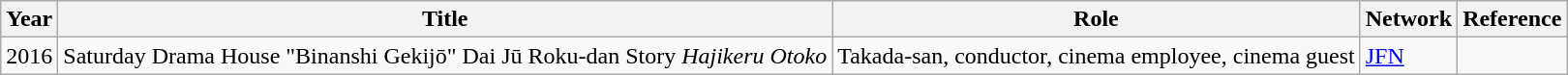<table class="wikitable">
<tr>
<th>Year</th>
<th>Title</th>
<th>Role</th>
<th>Network</th>
<th>Reference</th>
</tr>
<tr>
<td>2016</td>
<td>Saturday Drama House "Binanshi Gekijō" Dai Jū Roku-dan Story <em>Hajikeru Otoko</em></td>
<td>Takada-san, conductor, cinema employee, cinema guest</td>
<td><a href='#'>JFN</a></td>
<td></td>
</tr>
</table>
